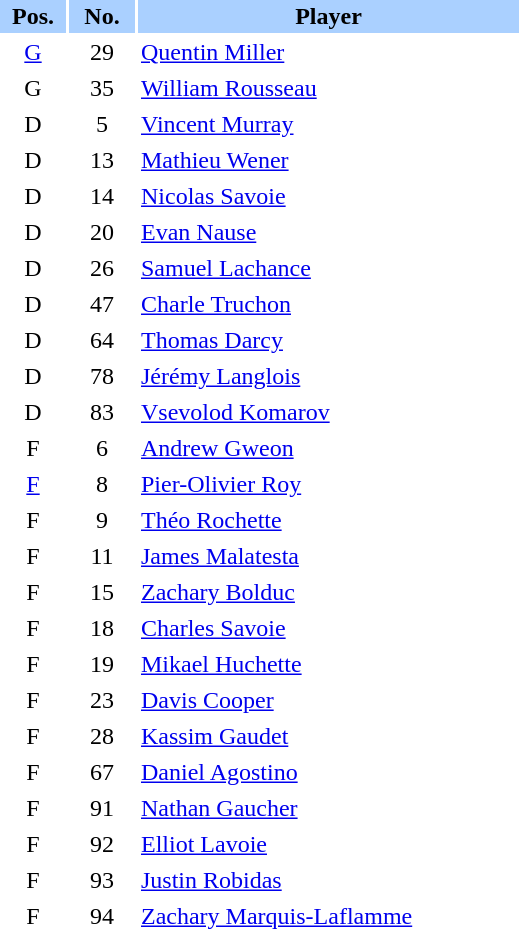<table border="0" cellspacing="2" cellpadding="2">
<tr bgcolor=AAD0FF>
<th width=40>Pos.</th>
<th width=40>No.</th>
<th width=250>Player</th>
</tr>
<tr>
<td style="text-align:center;"><a href='#'>G</a></td>
<td style="text-align:center;">29</td>
<td><a href='#'>Quentin Miller</a></td>
</tr>
<tr>
<td style="text-align:center;">G</td>
<td style="text-align:center;">35</td>
<td><a href='#'>William Rousseau</a></td>
</tr>
<tr>
<td style="text-align:center;">D</td>
<td style="text-align:center;">5</td>
<td><a href='#'>Vincent Murray</a></td>
</tr>
<tr>
<td style="text-align:center;">D</td>
<td style="text-align:center;">13</td>
<td><a href='#'>Mathieu Wener</a></td>
</tr>
<tr>
<td style="text-align:center;">D</td>
<td style="text-align:center;">14</td>
<td><a href='#'>Nicolas Savoie</a></td>
</tr>
<tr>
<td style="text-align:center;">D</td>
<td style="text-align:center;">20</td>
<td><a href='#'>Evan Nause</a></td>
</tr>
<tr>
<td style="text-align:center;">D</td>
<td Style="text-align:center;">26</td>
<td><a href='#'>Samuel Lachance</a></td>
</tr>
<tr>
<td style="text-align:center;">D</td>
<td style="text-align:center;">47</td>
<td><a href='#'>Charle Truchon</a></td>
</tr>
<tr>
<td style="text-align:center;">D</td>
<td style="text-align:center;">64</td>
<td><a href='#'>Thomas Darcy</a></td>
</tr>
<tr>
<td style="text-align:center;">D</td>
<td style="text-align:center;">78</td>
<td><a href='#'>Jérémy Langlois</a></td>
</tr>
<tr>
<td style="text-align:center;">D</td>
<td style="text-align:center;">83</td>
<td><a href='#'>Vsevolod Komarov</a></td>
</tr>
<tr>
<td style="text-align:center;">F</td>
<td style="text-align:center;">6</td>
<td><a href='#'>Andrew Gweon</a></td>
</tr>
<tr>
<td style="text-align:center;"><a href='#'>F</a></td>
<td style="text-align:center;">8</td>
<td><a href='#'>Pier-Olivier Roy</a></td>
</tr>
<tr>
<td style="text-align:center;">F</td>
<td style="text-align:center;">9</td>
<td><a href='#'>Théo Rochette</a></td>
</tr>
<tr>
<td style="text-align:center;">F</td>
<td style="text-align:center;">11</td>
<td><a href='#'>James Malatesta</a></td>
</tr>
<tr>
<td style="text-align:center;">F</td>
<td style="text-align:center;">15</td>
<td><a href='#'>Zachary Bolduc</a></td>
</tr>
<tr>
<td style="text-align:center;">F</td>
<td style="text-align:center;">18</td>
<td><a href='#'>Charles Savoie</a></td>
</tr>
<tr>
<td style="text-align:center;">F</td>
<td style="text-align:center;">19</td>
<td><a href='#'>Mikael Huchette</a></td>
</tr>
<tr>
<td style="text-align:center;">F</td>
<td style="text-align:center;">23</td>
<td><a href='#'>Davis Cooper</a></td>
</tr>
<tr>
<td style="text-align:center;">F</td>
<td style="text-align:center;">28</td>
<td><a href='#'>Kassim Gaudet</a></td>
</tr>
<tr>
<td style="text-align:center;">F</td>
<td style="text-align:center;">67</td>
<td><a href='#'>Daniel Agostino</a></td>
</tr>
<tr>
<td style="text-align:center;">F</td>
<td style="text-align:center;">91</td>
<td><a href='#'>Nathan Gaucher</a></td>
</tr>
<tr>
<td style="text-align:center;">F</td>
<td style="text-align:center;">92</td>
<td><a href='#'>Elliot Lavoie</a></td>
</tr>
<tr>
<td style="text-align:center;">F</td>
<td style="text-align:center;">93</td>
<td><a href='#'>Justin Robidas</a></td>
</tr>
<tr>
<td style="text-align:center;">F</td>
<td style="text-align:center;">94</td>
<td><a href='#'>Zachary Marquis-Laflamme</a></td>
</tr>
</table>
